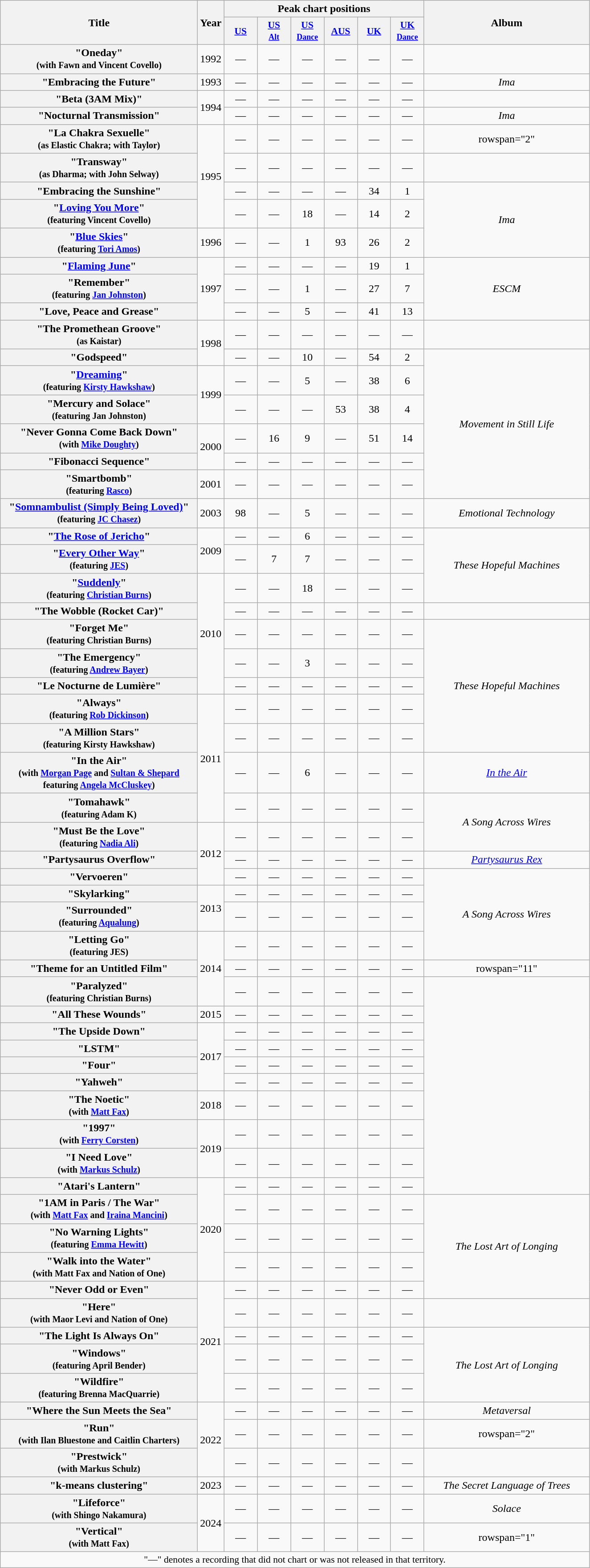<table class="wikitable plainrowheaders" style="text-align:center;">
<tr>
<th rowspan="2" style="width:18em;">Title</th>
<th rowspan="2">Year</th>
<th colspan="6">Peak chart positions</th>
<th rowspan="2" style="width:15em;">Album</th>
</tr>
<tr>
<th scope="col" style="width:3em;font-size:90%;"><a href='#'>US</a><br></th>
<th scope="col" style="width:3em;font-size:90%;"><a href='#'>US<br><small>Alt</small></a><br></th>
<th scope="col" style="width:3em;font-size:90%;"><a href='#'>US<br><small>Dance</small></a><br></th>
<th scope="col" style="width:3em;font-size:90%;"><a href='#'>AUS</a><br></th>
<th scope="col" style="width:3em;font-size:90%;"><a href='#'>UK</a><br></th>
<th scope="col" style="width:3em;font-size:90%;"><a href='#'>UK<br><small>Dance</small></a><br></th>
</tr>
<tr>
<th scope="row">"Oneday"<br><small>(with Fawn and Vincent Covello)</small></th>
<td>1992</td>
<td>—</td>
<td>—</td>
<td>—</td>
<td>—</td>
<td>—</td>
<td>—</td>
<td></td>
</tr>
<tr>
<th scope="row">"Embracing the Future"</th>
<td>1993</td>
<td>—</td>
<td>—</td>
<td>—</td>
<td>—</td>
<td>—</td>
<td>—</td>
<td><em>Ima</em></td>
</tr>
<tr>
<th scope="row">"Beta (3AM Mix)"</th>
<td rowspan="2">1994</td>
<td>—</td>
<td>—</td>
<td>—</td>
<td>—</td>
<td>—</td>
<td>—</td>
<td></td>
</tr>
<tr>
<th scope="row">"Nocturnal Transmission"</th>
<td>—</td>
<td>—</td>
<td>—</td>
<td>—</td>
<td>—</td>
<td>—</td>
<td><em>Ima</em></td>
</tr>
<tr>
<th scope="row">"La Chakra Sexuelle"<br><small>(as Elastic Chakra; with Taylor)</small></th>
<td rowspan="4">1995</td>
<td>—</td>
<td>—</td>
<td>—</td>
<td>—</td>
<td>—</td>
<td>—</td>
<td>rowspan="2" </td>
</tr>
<tr>
<th scope="row">"Transway"<br><small>(as Dharma; with John Selway)</small></th>
<td>—</td>
<td>—</td>
<td>—</td>
<td>—</td>
<td>—</td>
<td>—</td>
</tr>
<tr>
<th scope="row">"Embracing the Sunshine"</th>
<td>—</td>
<td>—</td>
<td>—</td>
<td>—</td>
<td>34</td>
<td>1</td>
<td rowspan="3"><em>Ima</em></td>
</tr>
<tr>
<th scope="row">"<a href='#'>Loving You More</a>"<br><small>(featuring Vincent Covello)</small></th>
<td>—</td>
<td>—</td>
<td>18</td>
<td>—</td>
<td>14</td>
<td>2</td>
</tr>
<tr>
<th scope="row">"<a href='#'>Blue Skies</a>"<br><small>(featuring <a href='#'>Tori Amos</a>)</small></th>
<td>1996</td>
<td>—</td>
<td>—</td>
<td>1</td>
<td>93</td>
<td>26</td>
<td>2</td>
</tr>
<tr>
<th scope="row">"<a href='#'>Flaming June</a>"</th>
<td rowspan="3">1997</td>
<td>—</td>
<td>—</td>
<td>—</td>
<td>—</td>
<td>19</td>
<td>1</td>
<td rowspan="3"><em>ESCM</em></td>
</tr>
<tr>
<th scope="row">"Remember"<br><small>(featuring <a href='#'>Jan Johnston</a>)</small></th>
<td>—</td>
<td>—</td>
<td>1</td>
<td>—</td>
<td>27</td>
<td>7</td>
</tr>
<tr>
<th scope="row">"Love, Peace and Grease"</th>
<td>—</td>
<td>—</td>
<td>5</td>
<td>—</td>
<td>41</td>
<td>13</td>
</tr>
<tr>
<th scope="row">"The Promethean Groove"<br><small>(as Kaistar)</small></th>
<td rowspan="2">1998</td>
<td>—</td>
<td>—</td>
<td>—</td>
<td>—</td>
<td>—</td>
<td>—</td>
<td></td>
</tr>
<tr>
<th scope="row">"Godspeed"</th>
<td>—</td>
<td>—</td>
<td>10</td>
<td>—</td>
<td>54</td>
<td>2</td>
<td rowspan="6"><em>Movement in Still Life</em></td>
</tr>
<tr>
<th scope="row">"<a href='#'>Dreaming</a>"<br><small>(featuring <a href='#'>Kirsty Hawkshaw</a>)</small></th>
<td rowspan="2">1999</td>
<td>—</td>
<td>—</td>
<td>5</td>
<td>—</td>
<td>38</td>
<td>6</td>
</tr>
<tr>
<th scope="row">"Mercury and Solace"<br><small>(featuring Jan Johnston)</small></th>
<td>—</td>
<td>—</td>
<td>—</td>
<td>53</td>
<td>38</td>
<td>4</td>
</tr>
<tr>
<th scope="row">"Never Gonna Come Back Down"<br><small>(with <a href='#'>Mike Doughty</a>)</small></th>
<td rowspan="2">2000</td>
<td>—</td>
<td>16</td>
<td>9</td>
<td>—</td>
<td>51</td>
<td>14</td>
</tr>
<tr>
<th scope="row">"Fibonacci Sequence"</th>
<td>—</td>
<td>—</td>
<td>—</td>
<td>—</td>
<td>—</td>
<td>—</td>
</tr>
<tr>
<th scope="row">"Smartbomb"<br><small>(featuring <a href='#'>Rasco</a>)</small></th>
<td>2001</td>
<td>—</td>
<td>—</td>
<td>—</td>
<td>—</td>
<td>—</td>
<td>—</td>
</tr>
<tr>
<th scope="row">"<a href='#'>Somnambulist (Simply Being Loved)</a>"<br><small>(featuring <a href='#'>JC Chasez</a>)</small></th>
<td>2003</td>
<td>98</td>
<td>—</td>
<td>5</td>
<td>—</td>
<td>—</td>
<td>—</td>
<td><em>Emotional Technology</em></td>
</tr>
<tr>
<th scope="row">"<a href='#'>The Rose of Jericho</a>"</th>
<td rowspan="2">2009</td>
<td>—</td>
<td>—</td>
<td>6</td>
<td>—</td>
<td>—</td>
<td>—</td>
<td rowspan="3"><em>These Hopeful Machines</em></td>
</tr>
<tr>
<th scope="row">"<a href='#'>Every Other Way</a>"<br><small>(featuring <a href='#'>JES</a>)</small></th>
<td>—</td>
<td>7</td>
<td>7</td>
<td>—</td>
<td>—</td>
<td>—</td>
</tr>
<tr>
<th scope="row">"<a href='#'>Suddenly</a>"<br><small>(featuring <a href='#'>Christian Burns</a>)</small></th>
<td rowspan="5">2010</td>
<td>—</td>
<td>—</td>
<td>18</td>
<td>—</td>
<td>—</td>
<td>—</td>
</tr>
<tr>
<th scope="row">"The Wobble (Rocket Car)"</th>
<td>—</td>
<td>—</td>
<td>—</td>
<td>—</td>
<td>—</td>
<td>—</td>
<td></td>
</tr>
<tr>
<th scope="row">"Forget Me"<br><small>(featuring Christian Burns)</small></th>
<td>—</td>
<td>—</td>
<td>—</td>
<td>—</td>
<td>—</td>
<td>—</td>
<td rowspan="5"><em>These Hopeful Machines</em></td>
</tr>
<tr>
<th scope="row">"The Emergency"<br><small>(featuring <a href='#'>Andrew Bayer</a>)</small></th>
<td>—</td>
<td>—</td>
<td>3</td>
<td>—</td>
<td>—</td>
<td>—</td>
</tr>
<tr>
<th scope="row">"Le Nocturne de Lumière"</th>
<td>—</td>
<td>—</td>
<td>—</td>
<td>—</td>
<td>—</td>
<td>—</td>
</tr>
<tr>
<th scope="row">"Always"<br><small>(featuring <a href='#'>Rob Dickinson</a>)</small></th>
<td rowspan="4">2011</td>
<td>—</td>
<td>—</td>
<td>—</td>
<td>—</td>
<td>—</td>
<td>—</td>
</tr>
<tr>
<th scope="row">"A Million Stars"<br><small>(featuring Kirsty Hawkshaw)</small></th>
<td>—</td>
<td>—</td>
<td>—</td>
<td>—</td>
<td>—</td>
<td>—</td>
</tr>
<tr>
<th scope="row">"In the Air"<br><small>(with <a href='#'>Morgan Page</a> and <a href='#'>Sultan & Shepard</a> featuring <a href='#'>Angela McCluskey</a>)</small></th>
<td>—</td>
<td>—</td>
<td>6</td>
<td>—</td>
<td>—</td>
<td>—</td>
<td><em><a href='#'>In the Air</a></em></td>
</tr>
<tr>
<th scope="row">"Tomahawk"<br><small>(featuring Adam K)</small></th>
<td>—</td>
<td>—</td>
<td>—</td>
<td>—</td>
<td>—</td>
<td>—</td>
<td rowspan="2"><em>A Song Across Wires</em></td>
</tr>
<tr>
<th scope="row">"Must Be the Love"<br><small>(featuring <a href='#'>Nadia Ali</a>)</small></th>
<td rowspan="3">2012</td>
<td>—</td>
<td>—</td>
<td>—</td>
<td>—</td>
<td>—</td>
<td>—</td>
</tr>
<tr>
<th scope="row">"Partysaurus Overflow"</th>
<td>—</td>
<td>—</td>
<td>—</td>
<td>—</td>
<td>—</td>
<td>—</td>
<td><em><a href='#'>Partysaurus Rex</a></em></td>
</tr>
<tr>
<th scope="row">"Vervoeren"</th>
<td>—</td>
<td>—</td>
<td>—</td>
<td>—</td>
<td>—</td>
<td>—</td>
<td rowspan="4"><em>A Song Across Wires</em></td>
</tr>
<tr>
<th scope="row">"Skylarking"</th>
<td rowspan="2">2013</td>
<td>—</td>
<td>—</td>
<td>—</td>
<td>—</td>
<td>—</td>
<td>—</td>
</tr>
<tr>
<th scope="row">"Surrounded"<br><small>(featuring <a href='#'>Aqualung</a>)</small></th>
<td>—</td>
<td>—</td>
<td>—</td>
<td>—</td>
<td>—</td>
<td>—</td>
</tr>
<tr>
<th scope="row">"Letting Go"<br><small>(featuring JES)</small></th>
<td rowspan="3">2014</td>
<td>—</td>
<td>—</td>
<td>—</td>
<td>—</td>
<td>—</td>
<td>—</td>
</tr>
<tr>
<th scope="row">"Theme for an Untitled Film"</th>
<td>—</td>
<td>—</td>
<td>—</td>
<td>—</td>
<td>—</td>
<td>—</td>
<td>rowspan="11" </td>
</tr>
<tr>
<th scope="row">"Paralyzed"<br><small>(featuring Christian Burns)</small></th>
<td>—</td>
<td>—</td>
<td>—</td>
<td>—</td>
<td>—</td>
<td>—</td>
</tr>
<tr>
<th scope="row">"All These Wounds"</th>
<td>2015</td>
<td>—</td>
<td>—</td>
<td>—</td>
<td>—</td>
<td>—</td>
<td>—</td>
</tr>
<tr>
<th scope="row">"The Upside Down"</th>
<td rowspan="4">2017</td>
<td>—</td>
<td>—</td>
<td>—</td>
<td>—</td>
<td>—</td>
<td>—</td>
</tr>
<tr>
<th scope="row">"LSTM"</th>
<td>—</td>
<td>—</td>
<td>—</td>
<td>—</td>
<td>—</td>
<td>—</td>
</tr>
<tr>
<th scope="row">"Four"</th>
<td>—</td>
<td>—</td>
<td>—</td>
<td>—</td>
<td>—</td>
<td>—</td>
</tr>
<tr>
<th scope="row">"Yahweh"</th>
<td>—</td>
<td>—</td>
<td>—</td>
<td>—</td>
<td>—</td>
<td>—</td>
</tr>
<tr>
<th scope="row">"The Noetic" <br><small>(with <a href='#'>Matt Fax</a>)</small></th>
<td>2018</td>
<td>—</td>
<td>—</td>
<td>—</td>
<td>—</td>
<td>—</td>
<td>—</td>
</tr>
<tr>
<th scope="row">"1997" <br><small>(with <a href='#'>Ferry Corsten</a>)</small></th>
<td rowspan="2">2019</td>
<td>—</td>
<td>—</td>
<td>—</td>
<td>—</td>
<td>—</td>
<td>—</td>
</tr>
<tr>
<th scope="row">"I Need Love" <br><small>(with <a href='#'>Markus Schulz</a>)</small></th>
<td>—</td>
<td>—</td>
<td>—</td>
<td>—</td>
<td>—</td>
<td>—</td>
</tr>
<tr>
<th scope="row">"Atari's Lantern"</th>
<td rowspan="4">2020</td>
<td>—</td>
<td>—</td>
<td>—</td>
<td>—</td>
<td>—</td>
<td>—</td>
</tr>
<tr>
<th scope="row">"1AM in Paris / The War" <br><small>(with <a href='#'>Matt Fax</a> and <a href='#'>Iraina Mancini</a>)</small></th>
<td>—</td>
<td>—</td>
<td>—</td>
<td>—</td>
<td>—</td>
<td>—</td>
<td rowspan="4"><em>The Lost Art of Longing</em></td>
</tr>
<tr>
<th scope="row">"No Warning Lights" <br><small>(featuring <a href='#'>Emma Hewitt</a>)</small></th>
<td>—</td>
<td>—</td>
<td>—</td>
<td>—</td>
<td>—</td>
<td>—</td>
</tr>
<tr>
<th scope="row">"Walk into the Water" <br><small>(with Matt Fax and Nation of One)</small></th>
<td>—</td>
<td>—</td>
<td>—</td>
<td>—</td>
<td>—</td>
<td>—</td>
</tr>
<tr>
<th scope="row">"Never Odd or Even"</th>
<td rowspan="5">2021</td>
<td>—</td>
<td>—</td>
<td>—</td>
<td>—</td>
<td>—</td>
<td>—</td>
</tr>
<tr>
<th scope="row">"Here" <br><small>(with Maor Levi and Nation of One)</small></th>
<td>—</td>
<td>—</td>
<td>—</td>
<td>—</td>
<td>—</td>
<td>—</td>
<td></td>
</tr>
<tr>
<th scope="row">"The Light Is Always On"</th>
<td>—</td>
<td>—</td>
<td>—</td>
<td>—</td>
<td>—</td>
<td>—</td>
<td rowspan="3"><em>The Lost Art of Longing</em></td>
</tr>
<tr>
<th scope="row">"Windows" <br><small>(featuring April Bender)</small></th>
<td>—</td>
<td>—</td>
<td>—</td>
<td>—</td>
<td>—</td>
<td>—</td>
</tr>
<tr>
<th scope="row">"Wildfire" <br><small>(featuring Brenna MacQuarrie)</small></th>
<td>—</td>
<td>—</td>
<td>—</td>
<td>—</td>
<td>—</td>
<td>—</td>
</tr>
<tr>
<th scope="row">"Where the Sun Meets the Sea"</th>
<td rowspan="3">2022</td>
<td>—</td>
<td>—</td>
<td>—</td>
<td>—</td>
<td>—</td>
<td>—</td>
<td><em>Metaversal</em></td>
</tr>
<tr>
<th scope="row">"Run" <br><small>(with Ilan Bluestone and Caitlin Charters)</small></th>
<td>—</td>
<td>—</td>
<td>—</td>
<td>—</td>
<td>—</td>
<td>—</td>
<td>rowspan="2" </td>
</tr>
<tr>
<th scope="row">"Prestwick" <br><small>(with Markus Schulz)</small></th>
<td>—</td>
<td>—</td>
<td>—</td>
<td>—</td>
<td>—</td>
<td>—</td>
</tr>
<tr>
<th scope="row">"k-means clustering"</th>
<td>2023</td>
<td>—</td>
<td>—</td>
<td>—</td>
<td>—</td>
<td>—</td>
<td>—</td>
<td><em>The Secret Language of Trees</em></td>
</tr>
<tr>
<th scope="row">"Lifeforce" <br><small>(with Shingo Nakamura)</small></th>
<td rowspan="2">2024</td>
<td>—</td>
<td>—</td>
<td>—</td>
<td>—</td>
<td>—</td>
<td>—</td>
<td><em>Solace</em></td>
</tr>
<tr>
<th scope="row">"Vertical" <br><small>(with Matt Fax)</small></th>
<td>—</td>
<td>—</td>
<td>—</td>
<td>—</td>
<td>—</td>
<td>—</td>
<td>rowspan="1" </td>
</tr>
<tr>
<td colspan="11" style="font-size:90%" align="center">"—" denotes a recording that did not chart or was not released in that territory.</td>
</tr>
</table>
